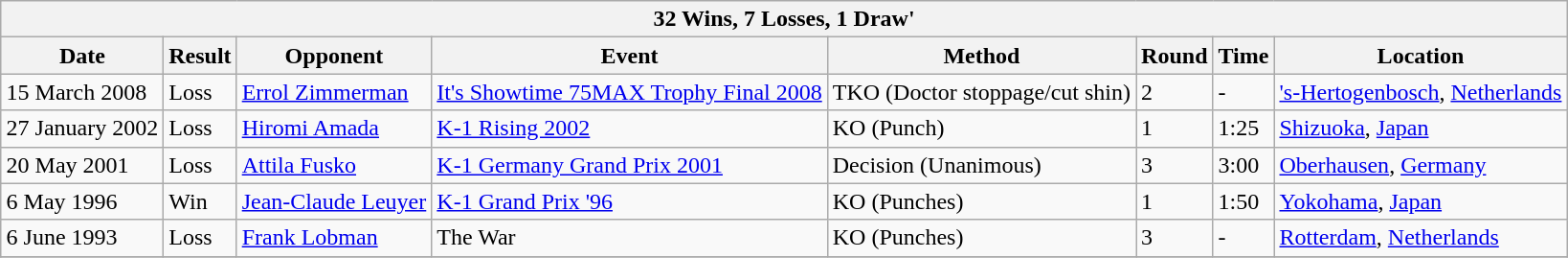<table class="wikitable" style="margin:0.5em auto; font-size:100%">
<tr>
<th colspan=8>32 Wins, 7 Losses, 1 Draw'</th>
</tr>
<tr style="background: #f0f0f0">
<th>Date</th>
<th>Result</th>
<th>Opponent</th>
<th>Event</th>
<th>Method</th>
<th>Round</th>
<th>Time</th>
<th>Location</th>
</tr>
<tr>
<td>15 March 2008</td>
<td>Loss</td>
<td><a href='#'>Errol Zimmerman</a></td>
<td><a href='#'>It's Showtime 75MAX Trophy Final 2008</a></td>
<td>TKO (Doctor stoppage/cut shin)</td>
<td>2</td>
<td>-</td>
<td><a href='#'>'s-Hertogenbosch</a>, <a href='#'>Netherlands</a></td>
</tr>
<tr>
<td>27 January 2002</td>
<td>Loss</td>
<td><a href='#'>Hiromi Amada</a></td>
<td><a href='#'>K-1 Rising 2002</a></td>
<td>KO (Punch)</td>
<td>1</td>
<td>1:25</td>
<td><a href='#'>Shizuoka</a>, <a href='#'>Japan</a></td>
</tr>
<tr>
<td>20 May 2001</td>
<td>Loss</td>
<td><a href='#'>Attila Fusko</a></td>
<td><a href='#'>K-1 Germany Grand Prix 2001</a></td>
<td>Decision (Unanimous)</td>
<td>3</td>
<td>3:00</td>
<td><a href='#'>Oberhausen</a>, <a href='#'>Germany</a></td>
</tr>
<tr>
<td>6 May 1996</td>
<td>Win</td>
<td><a href='#'>Jean-Claude Leuyer</a></td>
<td><a href='#'>K-1 Grand Prix '96</a></td>
<td>KO (Punches)</td>
<td>1</td>
<td>1:50</td>
<td><a href='#'>Yokohama</a>, <a href='#'>Japan</a></td>
</tr>
<tr>
<td>6 June 1993</td>
<td>Loss</td>
<td><a href='#'>Frank Lobman</a></td>
<td>The War</td>
<td>KO (Punches)</td>
<td>3</td>
<td>-</td>
<td><a href='#'>Rotterdam</a>, <a href='#'>Netherlands</a></td>
</tr>
<tr>
</tr>
</table>
